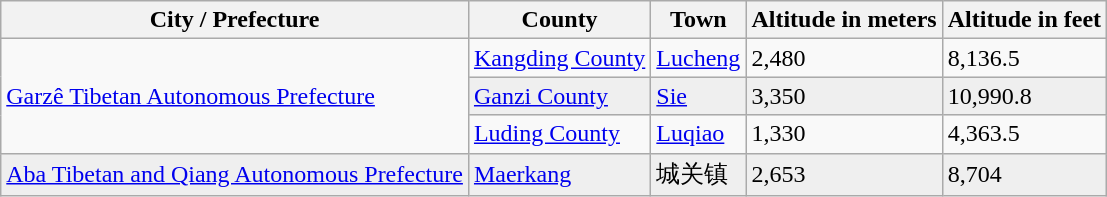<table class="wikitable sortable">
<tr>
<th>City / Prefecture</th>
<th>County</th>
<th>Town</th>
<th>Altitude in meters</th>
<th>Altitude in feet</th>
</tr>
<tr>
<td rowspan=3><a href='#'>Garzê Tibetan Autonomous Prefecture</a></td>
<td><a href='#'>Kangding County</a></td>
<td><a href='#'>Lucheng</a></td>
<td>2,480</td>
<td>8,136.5</td>
</tr>
<tr ---- style="background:#efefef">
<td><a href='#'>Ganzi County</a></td>
<td><a href='#'>Sie</a></td>
<td>3,350</td>
<td>10,990.8</td>
</tr>
<tr>
<td><a href='#'>Luding County</a></td>
<td><a href='#'>Luqiao</a></td>
<td>1,330</td>
<td>4,363.5</td>
</tr>
<tr ---- style="background:#efefef">
<td><a href='#'>Aba Tibetan and Qiang Autonomous Prefecture</a></td>
<td><a href='#'>Maerkang</a></td>
<td>城关镇</td>
<td>2,653</td>
<td>8,704</td>
</tr>
</table>
